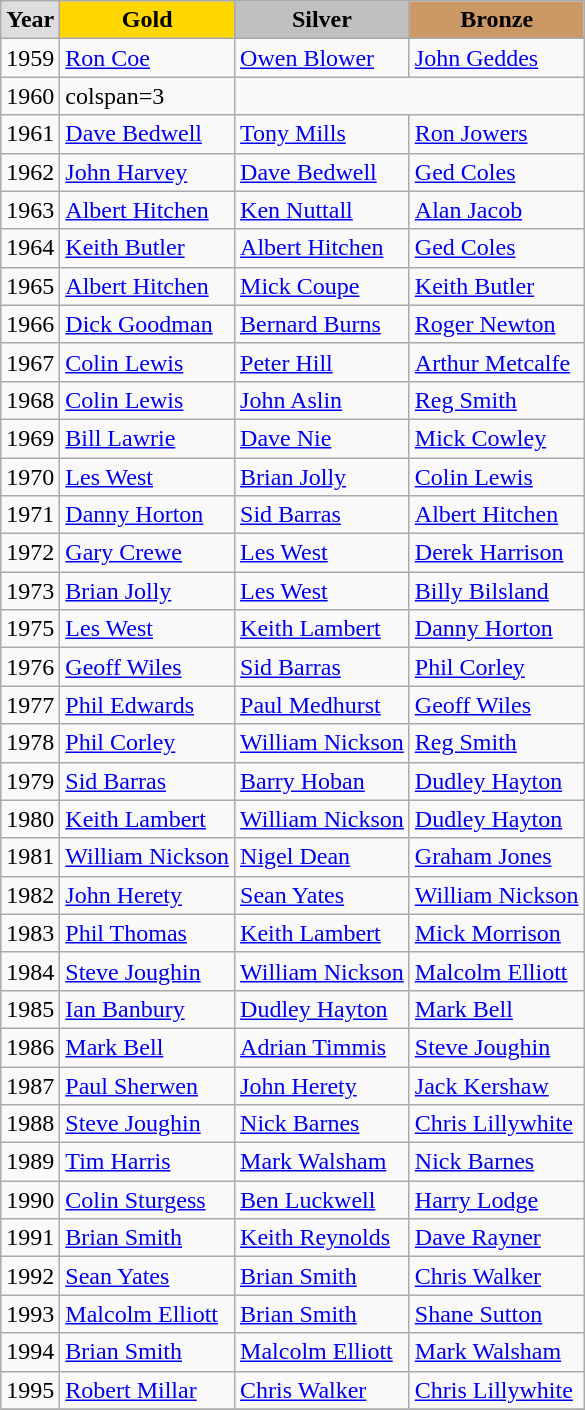<table class="wikitable" style="text-align:left;">
<tr style="text-align:center; font-weight:bold;">
<td style="background:#ddd; ">Year</td>
<td style="background:gold; ">Gold</td>
<td style="background:silver; ">Silver</td>
<td style="background:#c96; ">Bronze</td>
</tr>
<tr>
<td>1959</td>
<td><a href='#'>Ron Coe</a></td>
<td><a href='#'>Owen Blower</a></td>
<td><a href='#'>John Geddes</a></td>
</tr>
<tr>
<td>1960</td>
<td>colspan=3 </td>
</tr>
<tr>
<td>1961</td>
<td><a href='#'>Dave Bedwell</a></td>
<td><a href='#'>Tony Mills</a></td>
<td><a href='#'>Ron Jowers</a></td>
</tr>
<tr>
<td>1962</td>
<td><a href='#'>John Harvey</a></td>
<td><a href='#'>Dave Bedwell</a></td>
<td><a href='#'>Ged Coles</a></td>
</tr>
<tr>
<td>1963</td>
<td><a href='#'>Albert Hitchen</a></td>
<td><a href='#'>Ken Nuttall</a></td>
<td><a href='#'>Alan Jacob</a></td>
</tr>
<tr>
<td>1964</td>
<td><a href='#'>Keith Butler</a></td>
<td><a href='#'>Albert Hitchen</a></td>
<td><a href='#'>Ged Coles</a></td>
</tr>
<tr>
<td>1965</td>
<td><a href='#'>Albert Hitchen</a></td>
<td><a href='#'>Mick Coupe</a></td>
<td><a href='#'>Keith Butler</a></td>
</tr>
<tr>
<td>1966</td>
<td><a href='#'>Dick Goodman</a></td>
<td><a href='#'>Bernard Burns</a></td>
<td><a href='#'>Roger Newton</a></td>
</tr>
<tr>
<td>1967</td>
<td><a href='#'>Colin Lewis</a></td>
<td><a href='#'>Peter Hill</a></td>
<td><a href='#'>Arthur Metcalfe</a></td>
</tr>
<tr>
<td>1968</td>
<td><a href='#'>Colin Lewis</a></td>
<td><a href='#'>John Aslin</a></td>
<td><a href='#'>Reg Smith</a></td>
</tr>
<tr>
<td>1969</td>
<td><a href='#'>Bill Lawrie</a></td>
<td><a href='#'>Dave Nie</a></td>
<td><a href='#'>Mick Cowley</a></td>
</tr>
<tr>
<td>1970</td>
<td><a href='#'>Les West</a></td>
<td><a href='#'>Brian Jolly</a></td>
<td><a href='#'>Colin Lewis</a></td>
</tr>
<tr>
<td>1971</td>
<td><a href='#'>Danny Horton</a></td>
<td><a href='#'>Sid Barras</a></td>
<td><a href='#'>Albert Hitchen</a></td>
</tr>
<tr>
<td>1972</td>
<td><a href='#'>Gary Crewe</a></td>
<td><a href='#'>Les West</a></td>
<td><a href='#'>Derek Harrison</a></td>
</tr>
<tr>
<td>1973</td>
<td><a href='#'>Brian Jolly</a></td>
<td><a href='#'>Les West</a></td>
<td><a href='#'>Billy Bilsland</a></td>
</tr>
<tr>
<td>1975</td>
<td><a href='#'>Les West</a></td>
<td><a href='#'>Keith Lambert</a></td>
<td><a href='#'>Danny Horton</a></td>
</tr>
<tr>
<td>1976</td>
<td><a href='#'>Geoff Wiles</a></td>
<td><a href='#'>Sid Barras</a></td>
<td><a href='#'>Phil Corley</a></td>
</tr>
<tr>
<td>1977</td>
<td><a href='#'>Phil Edwards</a></td>
<td><a href='#'>Paul Medhurst</a></td>
<td><a href='#'>Geoff Wiles</a></td>
</tr>
<tr>
<td>1978</td>
<td><a href='#'>Phil Corley</a></td>
<td><a href='#'>William Nickson</a></td>
<td><a href='#'>Reg Smith</a></td>
</tr>
<tr>
<td>1979</td>
<td><a href='#'>Sid Barras</a></td>
<td><a href='#'>Barry Hoban</a></td>
<td><a href='#'>Dudley Hayton</a></td>
</tr>
<tr>
<td>1980</td>
<td><a href='#'>Keith Lambert</a></td>
<td><a href='#'>William Nickson</a></td>
<td><a href='#'>Dudley Hayton</a></td>
</tr>
<tr>
<td>1981</td>
<td><a href='#'>William Nickson</a></td>
<td><a href='#'>Nigel Dean</a></td>
<td><a href='#'>Graham Jones</a></td>
</tr>
<tr>
<td>1982</td>
<td><a href='#'>John Herety</a></td>
<td><a href='#'>Sean Yates</a></td>
<td><a href='#'>William Nickson</a></td>
</tr>
<tr>
<td>1983</td>
<td><a href='#'>Phil Thomas</a></td>
<td><a href='#'>Keith Lambert</a></td>
<td><a href='#'>Mick Morrison</a></td>
</tr>
<tr>
<td>1984</td>
<td><a href='#'>Steve Joughin</a></td>
<td><a href='#'>William Nickson</a></td>
<td><a href='#'>Malcolm Elliott</a></td>
</tr>
<tr>
<td>1985</td>
<td><a href='#'>Ian Banbury</a></td>
<td><a href='#'>Dudley Hayton</a></td>
<td><a href='#'>Mark Bell</a></td>
</tr>
<tr>
<td>1986</td>
<td><a href='#'>Mark Bell</a></td>
<td><a href='#'>Adrian Timmis</a></td>
<td><a href='#'>Steve Joughin</a></td>
</tr>
<tr>
<td>1987</td>
<td><a href='#'>Paul Sherwen</a></td>
<td><a href='#'>John Herety</a></td>
<td><a href='#'>Jack Kershaw</a></td>
</tr>
<tr>
<td>1988</td>
<td><a href='#'>Steve Joughin</a></td>
<td><a href='#'>Nick Barnes</a></td>
<td><a href='#'>Chris Lillywhite</a></td>
</tr>
<tr>
<td>1989</td>
<td><a href='#'>Tim Harris</a></td>
<td><a href='#'>Mark Walsham</a></td>
<td><a href='#'>Nick Barnes</a></td>
</tr>
<tr>
<td>1990</td>
<td><a href='#'>Colin Sturgess</a></td>
<td><a href='#'>Ben Luckwell</a></td>
<td><a href='#'>Harry Lodge</a></td>
</tr>
<tr>
<td>1991</td>
<td><a href='#'>Brian Smith</a></td>
<td><a href='#'>Keith Reynolds</a></td>
<td><a href='#'>Dave Rayner</a></td>
</tr>
<tr>
<td>1992</td>
<td><a href='#'>Sean Yates</a></td>
<td><a href='#'>Brian Smith</a></td>
<td><a href='#'>Chris Walker</a></td>
</tr>
<tr>
<td>1993</td>
<td><a href='#'>Malcolm Elliott</a></td>
<td><a href='#'>Brian Smith</a></td>
<td><a href='#'>Shane Sutton</a></td>
</tr>
<tr>
<td>1994</td>
<td><a href='#'>Brian Smith</a></td>
<td><a href='#'>Malcolm Elliott</a></td>
<td><a href='#'>Mark Walsham</a></td>
</tr>
<tr>
<td>1995</td>
<td><a href='#'>Robert Millar</a></td>
<td><a href='#'>Chris Walker</a></td>
<td><a href='#'>Chris Lillywhite</a></td>
</tr>
<tr>
</tr>
</table>
